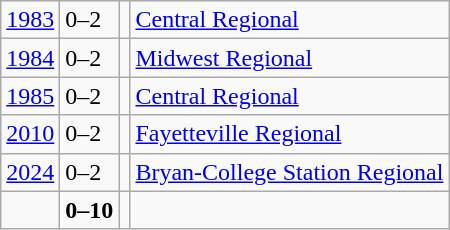<table class="wikitable">
<tr>
<td><a href='#'>1983</a></td>
<td>0–2</td>
<td></td>
<td><a href='#'>Central Regional</a></td>
</tr>
<tr>
<td><a href='#'>1984</a></td>
<td>0–2</td>
<td></td>
<td><a href='#'>Midwest Regional</a></td>
</tr>
<tr>
<td><a href='#'>1985</a></td>
<td>0–2</td>
<td></td>
<td><a href='#'>Central Regional</a></td>
</tr>
<tr>
<td><a href='#'>2010</a></td>
<td>0–2</td>
<td></td>
<td><a href='#'>Fayetteville Regional</a></td>
</tr>
<tr>
<td><a href='#'>2024</a></td>
<td>0–2</td>
<td></td>
<td><a href='#'>Bryan-College Station Regional</a></td>
</tr>
<tr>
<td></td>
<td><strong>0–10</strong></td>
<td><strong></strong></td>
<td></td>
</tr>
</table>
